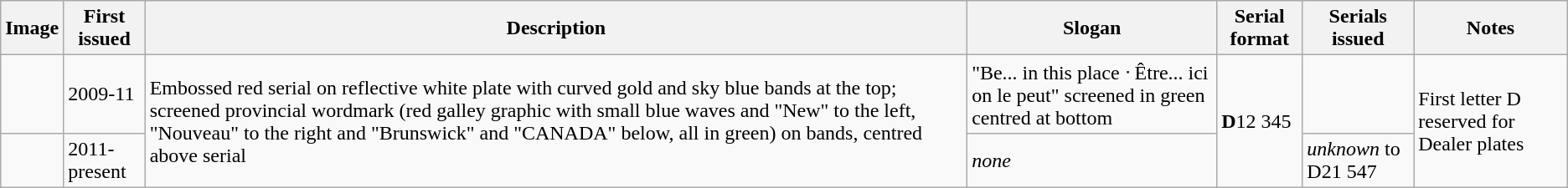<table class="wikitable">
<tr>
<th>Image</th>
<th>First issued</th>
<th>Description</th>
<th>Slogan</th>
<th>Serial format</th>
<th>Serials issued</th>
<th>Notes</th>
</tr>
<tr>
<td></td>
<td>2009-11</td>
<td rowspan="2">Embossed red serial on reflective white plate with curved gold and sky blue bands at the top; screened provincial wordmark (red galley graphic with small blue waves and "New" to the left, "Nouveau" to the right and "Brunswick" and "CANADA" below, all in green) on bands, centred above serial</td>
<td>"Be... in this place  ᐧ  Être... ici on le peut" screened in green centred at bottom</td>
<td rowspan="2"><strong>D</strong>12 345</td>
<td></td>
<td rowspan="2">First letter D reserved for Dealer plates</td>
</tr>
<tr>
<td></td>
<td>2011-present</td>
<td><em>none</em></td>
<td><em>unknown</em> to D21 547 </td>
</tr>
</table>
